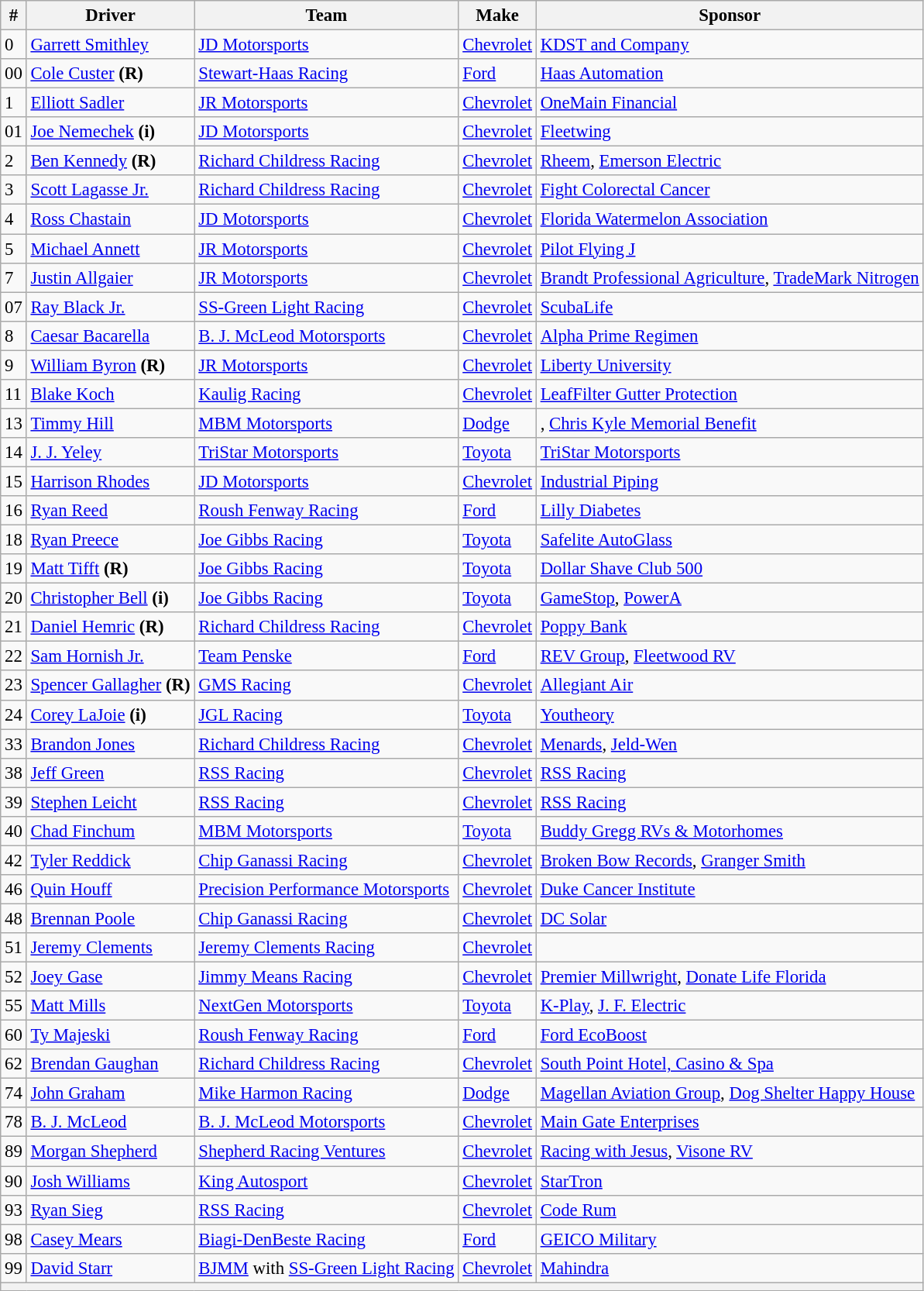<table class="wikitable" style="font-size:95%">
<tr>
<th>#</th>
<th>Driver</th>
<th>Team</th>
<th>Make</th>
<th>Sponsor</th>
</tr>
<tr>
<td>0</td>
<td><a href='#'>Garrett Smithley</a></td>
<td><a href='#'>JD Motorsports</a></td>
<td><a href='#'>Chevrolet</a></td>
<td><a href='#'>KDST and Company</a></td>
</tr>
<tr>
<td>00</td>
<td><a href='#'>Cole Custer</a> <strong>(R)</strong></td>
<td><a href='#'>Stewart-Haas Racing</a></td>
<td><a href='#'>Ford</a></td>
<td><a href='#'>Haas Automation</a></td>
</tr>
<tr>
<td>1</td>
<td><a href='#'>Elliott Sadler</a></td>
<td><a href='#'>JR Motorsports</a></td>
<td><a href='#'>Chevrolet</a></td>
<td><a href='#'>OneMain Financial</a></td>
</tr>
<tr>
<td>01</td>
<td><a href='#'>Joe Nemechek</a> <strong>(i)</strong></td>
<td><a href='#'>JD Motorsports</a></td>
<td><a href='#'>Chevrolet</a></td>
<td><a href='#'>Fleetwing</a></td>
</tr>
<tr>
<td>2</td>
<td><a href='#'>Ben Kennedy</a> <strong>(R)</strong></td>
<td><a href='#'>Richard Childress Racing</a></td>
<td><a href='#'>Chevrolet</a></td>
<td><a href='#'>Rheem</a>, <a href='#'>Emerson Electric</a></td>
</tr>
<tr>
<td>3</td>
<td><a href='#'>Scott Lagasse Jr.</a></td>
<td><a href='#'>Richard Childress Racing</a></td>
<td><a href='#'>Chevrolet</a></td>
<td><a href='#'>Fight Colorectal Cancer</a></td>
</tr>
<tr>
<td>4</td>
<td><a href='#'>Ross Chastain</a></td>
<td><a href='#'>JD Motorsports</a></td>
<td><a href='#'>Chevrolet</a></td>
<td><a href='#'>Florida Watermelon Association</a></td>
</tr>
<tr>
<td>5</td>
<td><a href='#'>Michael Annett</a></td>
<td><a href='#'>JR Motorsports</a></td>
<td><a href='#'>Chevrolet</a></td>
<td><a href='#'>Pilot Flying J</a></td>
</tr>
<tr>
<td>7</td>
<td><a href='#'>Justin Allgaier</a></td>
<td><a href='#'>JR Motorsports</a></td>
<td><a href='#'>Chevrolet</a></td>
<td><a href='#'>Brandt Professional Agriculture</a>, <a href='#'>TradeMark Nitrogen</a></td>
</tr>
<tr>
<td>07</td>
<td><a href='#'>Ray Black Jr.</a></td>
<td><a href='#'>SS-Green Light Racing</a></td>
<td><a href='#'>Chevrolet</a></td>
<td><a href='#'>ScubaLife</a></td>
</tr>
<tr>
<td>8</td>
<td><a href='#'>Caesar Bacarella</a></td>
<td><a href='#'>B. J. McLeod Motorsports</a></td>
<td><a href='#'>Chevrolet</a></td>
<td><a href='#'>Alpha Prime Regimen</a></td>
</tr>
<tr>
<td>9</td>
<td><a href='#'>William Byron</a> <strong>(R)</strong></td>
<td><a href='#'>JR Motorsports</a></td>
<td><a href='#'>Chevrolet</a></td>
<td><a href='#'>Liberty University</a></td>
</tr>
<tr>
<td>11</td>
<td><a href='#'>Blake Koch</a></td>
<td><a href='#'>Kaulig Racing</a></td>
<td><a href='#'>Chevrolet</a></td>
<td><a href='#'>LeafFilter Gutter Protection</a></td>
</tr>
<tr>
<td>13</td>
<td><a href='#'>Timmy Hill</a></td>
<td><a href='#'>MBM Motorsports</a></td>
<td><a href='#'>Dodge</a></td>
<td>, <a href='#'>Chris Kyle Memorial Benefit</a></td>
</tr>
<tr>
<td>14</td>
<td><a href='#'>J. J. Yeley</a></td>
<td><a href='#'>TriStar Motorsports</a></td>
<td><a href='#'>Toyota</a></td>
<td><a href='#'>TriStar Motorsports</a></td>
</tr>
<tr>
<td>15</td>
<td><a href='#'>Harrison Rhodes</a></td>
<td><a href='#'>JD Motorsports</a></td>
<td><a href='#'>Chevrolet</a></td>
<td><a href='#'>Industrial Piping</a></td>
</tr>
<tr>
<td>16</td>
<td><a href='#'>Ryan Reed</a></td>
<td><a href='#'>Roush Fenway Racing</a></td>
<td><a href='#'>Ford</a></td>
<td><a href='#'>Lilly Diabetes</a></td>
</tr>
<tr>
<td>18</td>
<td><a href='#'>Ryan Preece</a></td>
<td><a href='#'>Joe Gibbs Racing</a></td>
<td><a href='#'>Toyota</a></td>
<td><a href='#'>Safelite AutoGlass</a></td>
</tr>
<tr>
<td>19</td>
<td><a href='#'>Matt Tifft</a> <strong>(R)</strong></td>
<td><a href='#'>Joe Gibbs Racing</a></td>
<td><a href='#'>Toyota</a></td>
<td><a href='#'>Dollar Shave Club 500</a></td>
</tr>
<tr>
<td>20</td>
<td><a href='#'>Christopher Bell</a> <strong>(i)</strong></td>
<td><a href='#'>Joe Gibbs Racing</a></td>
<td><a href='#'>Toyota</a></td>
<td><a href='#'>GameStop</a>, <a href='#'>PowerA</a></td>
</tr>
<tr>
<td>21</td>
<td><a href='#'>Daniel Hemric</a> <strong>(R)</strong></td>
<td><a href='#'>Richard Childress Racing</a></td>
<td><a href='#'>Chevrolet</a></td>
<td><a href='#'>Poppy Bank</a></td>
</tr>
<tr>
<td>22</td>
<td><a href='#'>Sam Hornish Jr.</a></td>
<td><a href='#'>Team Penske</a></td>
<td><a href='#'>Ford</a></td>
<td><a href='#'>REV Group</a>, <a href='#'>Fleetwood RV</a></td>
</tr>
<tr>
<td>23</td>
<td><a href='#'>Spencer Gallagher</a> <strong>(R)</strong></td>
<td><a href='#'>GMS Racing</a></td>
<td><a href='#'>Chevrolet</a></td>
<td><a href='#'>Allegiant Air</a></td>
</tr>
<tr>
<td>24</td>
<td><a href='#'>Corey LaJoie</a> <strong>(i)</strong></td>
<td><a href='#'>JGL Racing</a></td>
<td><a href='#'>Toyota</a></td>
<td><a href='#'>Youtheory</a></td>
</tr>
<tr>
<td>33</td>
<td><a href='#'>Brandon Jones</a></td>
<td><a href='#'>Richard Childress Racing</a></td>
<td><a href='#'>Chevrolet</a></td>
<td><a href='#'>Menards</a>, <a href='#'>Jeld-Wen</a></td>
</tr>
<tr>
<td>38</td>
<td><a href='#'>Jeff Green</a></td>
<td><a href='#'>RSS Racing</a></td>
<td><a href='#'>Chevrolet</a></td>
<td><a href='#'>RSS Racing</a></td>
</tr>
<tr>
<td>39</td>
<td><a href='#'>Stephen Leicht</a></td>
<td><a href='#'>RSS Racing</a></td>
<td><a href='#'>Chevrolet</a></td>
<td><a href='#'>RSS Racing</a></td>
</tr>
<tr>
<td>40</td>
<td><a href='#'>Chad Finchum</a></td>
<td><a href='#'>MBM Motorsports</a></td>
<td><a href='#'>Toyota</a></td>
<td><a href='#'>Buddy Gregg RVs & Motorhomes</a></td>
</tr>
<tr>
<td>42</td>
<td><a href='#'>Tyler Reddick</a></td>
<td><a href='#'>Chip Ganassi Racing</a></td>
<td><a href='#'>Chevrolet</a></td>
<td><a href='#'>Broken Bow Records</a>, <a href='#'>Granger Smith</a></td>
</tr>
<tr>
<td>46</td>
<td><a href='#'>Quin Houff</a></td>
<td><a href='#'>Precision Performance Motorsports</a></td>
<td><a href='#'>Chevrolet</a></td>
<td><a href='#'>Duke Cancer Institute</a></td>
</tr>
<tr>
<td>48</td>
<td><a href='#'>Brennan Poole</a></td>
<td><a href='#'>Chip Ganassi Racing</a></td>
<td><a href='#'>Chevrolet</a></td>
<td><a href='#'>DC Solar</a></td>
</tr>
<tr>
<td>51</td>
<td><a href='#'>Jeremy Clements</a></td>
<td><a href='#'>Jeremy Clements Racing</a></td>
<td><a href='#'>Chevrolet</a></td>
<td></td>
</tr>
<tr>
<td>52</td>
<td><a href='#'>Joey Gase</a></td>
<td><a href='#'>Jimmy Means Racing</a></td>
<td><a href='#'>Chevrolet</a></td>
<td><a href='#'>Premier Millwright</a>, <a href='#'>Donate Life Florida</a></td>
</tr>
<tr>
<td>55</td>
<td><a href='#'>Matt Mills</a></td>
<td><a href='#'>NextGen Motorsports</a></td>
<td><a href='#'>Toyota</a></td>
<td><a href='#'>K-Play</a>, <a href='#'>J. F. Electric</a></td>
</tr>
<tr>
<td>60</td>
<td><a href='#'>Ty Majeski</a></td>
<td><a href='#'>Roush Fenway Racing</a></td>
<td><a href='#'>Ford</a></td>
<td><a href='#'>Ford EcoBoost</a></td>
</tr>
<tr>
<td>62</td>
<td><a href='#'>Brendan Gaughan</a></td>
<td><a href='#'>Richard Childress Racing</a></td>
<td><a href='#'>Chevrolet</a></td>
<td><a href='#'>South Point Hotel, Casino & Spa</a></td>
</tr>
<tr>
<td>74</td>
<td><a href='#'>John Graham</a></td>
<td><a href='#'>Mike Harmon Racing</a></td>
<td><a href='#'>Dodge</a></td>
<td><a href='#'>Magellan Aviation Group</a>, <a href='#'>Dog Shelter Happy House</a></td>
</tr>
<tr>
<td>78</td>
<td><a href='#'>B. J. McLeod</a></td>
<td><a href='#'>B. J. McLeod Motorsports</a></td>
<td><a href='#'>Chevrolet</a></td>
<td><a href='#'>Main Gate Enterprises</a></td>
</tr>
<tr>
<td>89</td>
<td><a href='#'>Morgan Shepherd</a></td>
<td><a href='#'>Shepherd Racing Ventures</a></td>
<td><a href='#'>Chevrolet</a></td>
<td><a href='#'>Racing with Jesus</a>, <a href='#'>Visone RV</a></td>
</tr>
<tr>
<td>90</td>
<td><a href='#'>Josh Williams</a></td>
<td><a href='#'>King Autosport</a></td>
<td><a href='#'>Chevrolet</a></td>
<td><a href='#'>StarTron</a></td>
</tr>
<tr>
<td>93</td>
<td><a href='#'>Ryan Sieg</a></td>
<td><a href='#'>RSS Racing</a></td>
<td><a href='#'>Chevrolet</a></td>
<td><a href='#'>Code Rum</a></td>
</tr>
<tr>
<td>98</td>
<td><a href='#'>Casey Mears</a></td>
<td><a href='#'>Biagi-DenBeste Racing</a></td>
<td><a href='#'>Ford</a></td>
<td><a href='#'>GEICO Military</a></td>
</tr>
<tr>
<td>99</td>
<td><a href='#'>David Starr</a></td>
<td><a href='#'>BJMM</a> with <a href='#'>SS-Green Light Racing</a></td>
<td><a href='#'>Chevrolet</a></td>
<td><a href='#'>Mahindra</a></td>
</tr>
<tr>
<th colspan="5"></th>
</tr>
</table>
